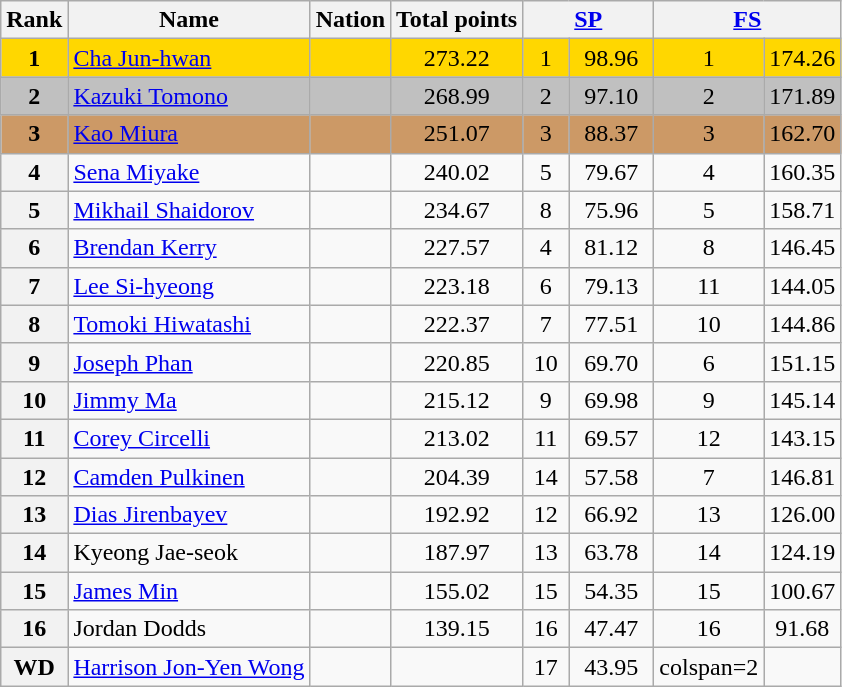<table class="wikitable sortable">
<tr>
<th>Rank</th>
<th>Name</th>
<th>Nation</th>
<th>Total points</th>
<th colspan="2" width="80px"><a href='#'>SP</a></th>
<th colspan="2" width="80px"><a href='#'>FS</a></th>
</tr>
<tr bgcolor="gold">
<td align="center"><strong>1</strong></td>
<td><a href='#'>Cha Jun-hwan</a></td>
<td></td>
<td align="center">273.22</td>
<td align="center">1</td>
<td align="center">98.96</td>
<td align="center">1</td>
<td align="center">174.26</td>
</tr>
<tr bgcolor="silver">
<td align="center"><strong>2</strong></td>
<td><a href='#'>Kazuki Tomono</a></td>
<td></td>
<td align="center">268.99</td>
<td align="center">2</td>
<td align="center">97.10</td>
<td align="center">2</td>
<td align="center">171.89</td>
</tr>
<tr bgcolor="cc9966">
<td align="center"><strong>3</strong></td>
<td><a href='#'>Kao Miura</a></td>
<td></td>
<td align="center">251.07</td>
<td align="center">3</td>
<td align="center">88.37</td>
<td align="center">3</td>
<td align="center">162.70</td>
</tr>
<tr>
<th>4</th>
<td><a href='#'>Sena Miyake</a></td>
<td></td>
<td align="center">240.02</td>
<td align="center">5</td>
<td align="center">79.67</td>
<td align="center">4</td>
<td align="center">160.35</td>
</tr>
<tr>
<th>5</th>
<td><a href='#'>Mikhail Shaidorov</a></td>
<td></td>
<td align="center">234.67</td>
<td align="center">8</td>
<td align="center">75.96</td>
<td align="center">5</td>
<td align="center">158.71</td>
</tr>
<tr>
<th>6</th>
<td><a href='#'>Brendan Kerry</a></td>
<td></td>
<td align="center">227.57</td>
<td align="center">4</td>
<td align="center">81.12</td>
<td align="center">8</td>
<td align="center">146.45</td>
</tr>
<tr>
<th>7</th>
<td><a href='#'>Lee Si-hyeong</a></td>
<td></td>
<td align="center">223.18</td>
<td align="center">6</td>
<td align="center">79.13</td>
<td align="center">11</td>
<td align="center">144.05</td>
</tr>
<tr>
<th>8</th>
<td><a href='#'>Tomoki Hiwatashi</a></td>
<td></td>
<td align="center">222.37</td>
<td align="center">7</td>
<td align="center">77.51</td>
<td align="center">10</td>
<td align="center">144.86</td>
</tr>
<tr>
<th>9</th>
<td><a href='#'>Joseph Phan</a></td>
<td></td>
<td align="center">220.85</td>
<td align="center">10</td>
<td align="center">69.70</td>
<td align="center">6</td>
<td align="center">151.15</td>
</tr>
<tr>
<th>10</th>
<td><a href='#'>Jimmy Ma</a></td>
<td></td>
<td align="center">215.12</td>
<td align="center">9</td>
<td align="center">69.98</td>
<td align="center">9</td>
<td align="center">145.14</td>
</tr>
<tr>
<th>11</th>
<td><a href='#'>Corey Circelli</a></td>
<td></td>
<td align="center">213.02</td>
<td align="center">11</td>
<td align="center">69.57</td>
<td align="center">12</td>
<td align="center">143.15</td>
</tr>
<tr>
<th>12</th>
<td><a href='#'>Camden Pulkinen</a></td>
<td></td>
<td align="center">204.39</td>
<td align="center">14</td>
<td align="center">57.58</td>
<td align="center">7</td>
<td align="center">146.81</td>
</tr>
<tr>
<th>13</th>
<td><a href='#'>Dias Jirenbayev</a></td>
<td></td>
<td align="center">192.92</td>
<td align="center">12</td>
<td align="center">66.92</td>
<td align="center">13</td>
<td align="center">126.00</td>
</tr>
<tr>
<th>14</th>
<td>Kyeong Jae-seok</td>
<td></td>
<td align="center">187.97</td>
<td align="center">13</td>
<td align="center">63.78</td>
<td align="center">14</td>
<td align="center">124.19</td>
</tr>
<tr>
<th>15</th>
<td><a href='#'>James Min</a></td>
<td></td>
<td align="center">155.02</td>
<td align="center">15</td>
<td align="center">54.35</td>
<td align="center">15</td>
<td align="center">100.67</td>
</tr>
<tr>
<th>16</th>
<td>Jordan Dodds</td>
<td></td>
<td align="center">139.15</td>
<td align="center">16</td>
<td align="center">47.47</td>
<td align="center">16</td>
<td align="center">91.68</td>
</tr>
<tr>
<th>WD</th>
<td><a href='#'>Harrison Jon-Yen Wong</a></td>
<td></td>
<td></td>
<td align="center">17</td>
<td align="center">43.95</td>
<td>colspan=2 </td>
</tr>
</table>
